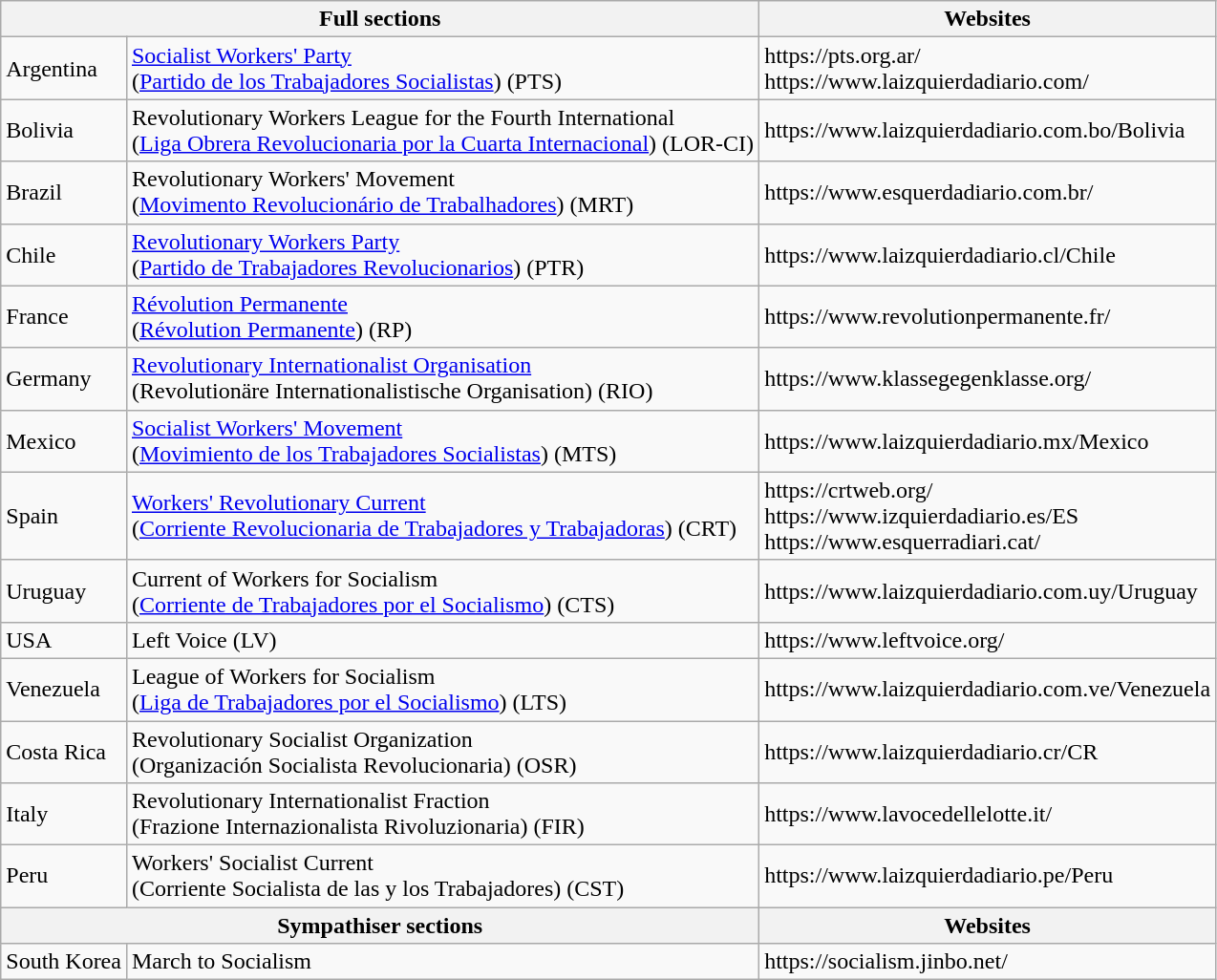<table class="wikitable" style="text-align:left;">
<tr>
<th colspan="2">Full sections</th>
<th>Websites</th>
</tr>
<tr>
<td> Argentina</td>
<td><a href='#'>Socialist Workers' Party</a><br>(<a href='#'>Partido de los Trabajadores Socialistas</a>) (PTS)</td>
<td>https://pts.org.ar/ <br> https://www.laizquierdadiario.com/</td>
</tr>
<tr>
<td> Bolivia</td>
<td>Revolutionary Workers League for the Fourth International<br>(<a href='#'>Liga Obrera Revolucionaria por la Cuarta Internacional</a>) (LOR-CI)</td>
<td>https://www.laizquierdadiario.com.bo/Bolivia</td>
</tr>
<tr>
<td> Brazil</td>
<td>Revolutionary Workers' Movement<br>(<a href='#'>Movimento Revolucionário de Trabalhadores</a>) (MRT)</td>
<td>https://www.esquerdadiario.com.br/</td>
</tr>
<tr>
<td> Chile</td>
<td><a href='#'>Revolutionary Workers Party</a><br>(<a href='#'>Partido de Trabajadores Revolucionarios</a>) (PTR)</td>
<td>https://www.laizquierdadiario.cl/Chile</td>
</tr>
<tr>
<td> France</td>
<td><a href='#'>Révolution Permanente</a><br>(<a href='#'>Révolution Permanente</a>) (RP)</td>
<td>https://www.revolutionpermanente.fr/</td>
</tr>
<tr>
<td> Germany</td>
<td><a href='#'>Revolutionary Internationalist Organisation</a><br>(Revolutionäre Internationalistische Organisation) (RIO)</td>
<td>https://www.klassegegenklasse.org/</td>
</tr>
<tr>
<td> Mexico</td>
<td><a href='#'>Socialist Workers' Movement</a><br>(<a href='#'>Movimiento de los Trabajadores Socialistas</a>) (MTS)</td>
<td>https://www.laizquierdadiario.mx/Mexico</td>
</tr>
<tr>
<td> Spain</td>
<td><a href='#'>Workers' Revolutionary Current</a><br>(<a href='#'>Corriente Revolucionaria de Trabajadores y Trabajadoras</a>) (CRT)</td>
<td>https://crtweb.org/ <br> https://www.izquierdadiario.es/ES <br> https://www.esquerradiari.cat/</td>
</tr>
<tr>
<td> Uruguay</td>
<td>Current of Workers for Socialism<br>(<a href='#'>Corriente de Trabajadores por el Socialismo</a>) (CTS)</td>
<td>https://www.laizquierdadiario.com.uy/Uruguay</td>
</tr>
<tr>
<td> USA</td>
<td>Left Voice (LV)</td>
<td>https://www.leftvoice.org/</td>
</tr>
<tr>
<td> Venezuela</td>
<td>League of Workers for Socialism<br>(<a href='#'>Liga de Trabajadores por el Socialismo</a>) (LTS)</td>
<td>https://www.laizquierdadiario.com.ve/Venezuela</td>
</tr>
<tr>
<td> Costa Rica</td>
<td>Revolutionary Socialist Organization<br>(Organización Socialista Revolucionaria) (OSR)</td>
<td>https://www.laizquierdadiario.cr/CR</td>
</tr>
<tr>
<td> Italy</td>
<td>Revolutionary Internationalist Fraction<br>(Frazione Internazionalista Rivoluzionaria) (FIR)</td>
<td>https://www.lavocedellelotte.it/</td>
</tr>
<tr>
<td> Peru</td>
<td>Workers' Socialist Current<br>(Corriente Socialista de las y los Trabajadores) (CST)</td>
<td>https://www.laizquierdadiario.pe/Peru</td>
</tr>
<tr>
<th colspan="2">Sympathiser sections</th>
<th>Websites</th>
</tr>
<tr>
<td> South Korea</td>
<td>March to Socialism</td>
<td>https://socialism.jinbo.net/</td>
</tr>
</table>
